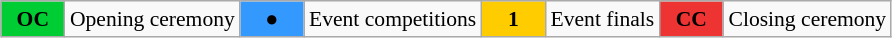<table class="wikitable" style="margin:0.5em auto; font-size:90%;position:relative;">
<tr>
<td style="width:2.5em; background:#00cc33; text-align:center"><strong>OC</strong></td>
<td>Opening ceremony</td>
<td style="width:2.5em; background:#3399ff; text-align:center">●</td>
<td>Event competitions</td>
<td style="width:2.5em; background:#ffcc00; text-align:center"><strong>1</strong></td>
<td>Event finals</td>
<td style="width:2.5em; background:#ee3333; text-align:center"><strong>CC</strong></td>
<td>Closing ceremony</td>
</tr>
</table>
